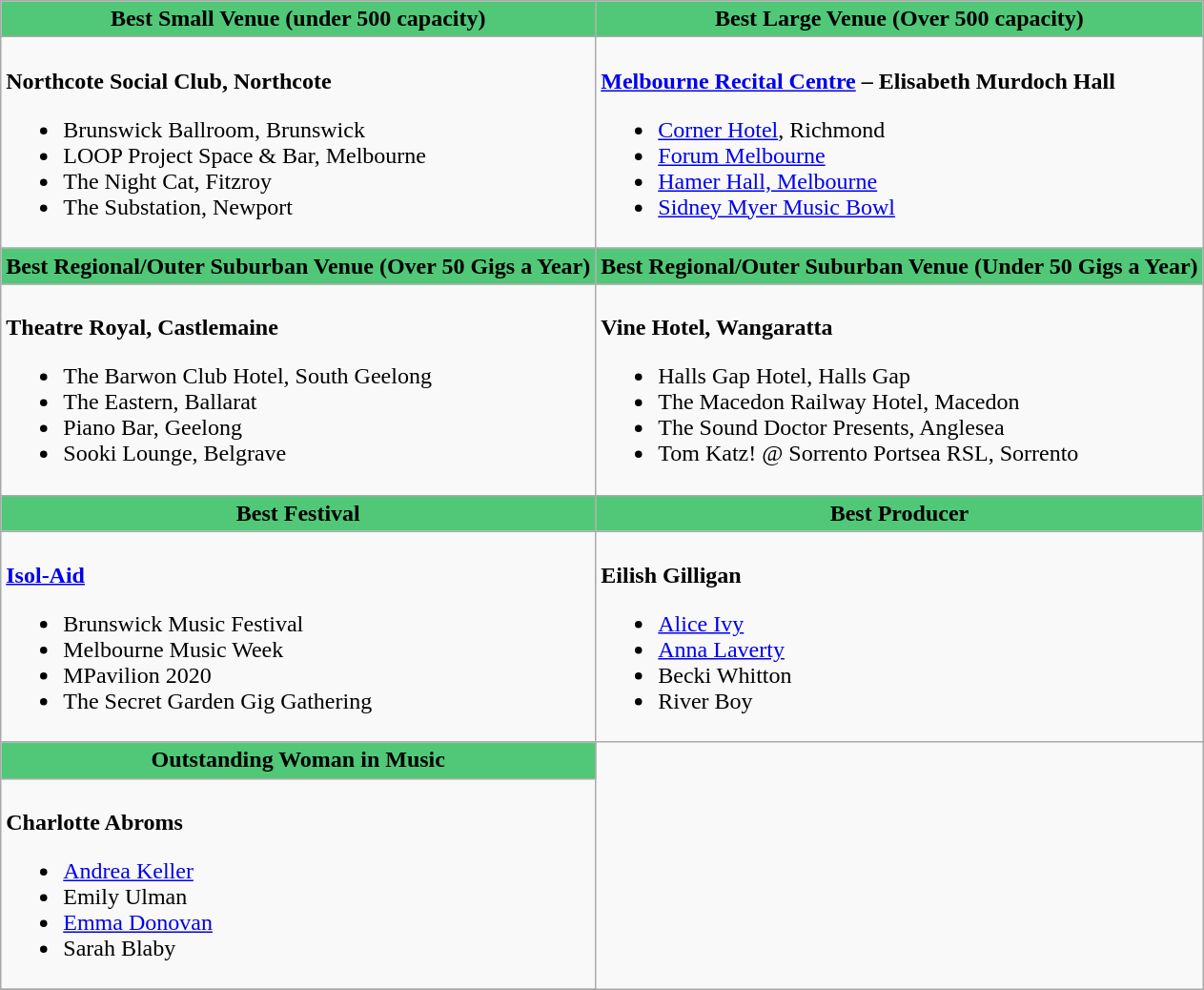<table class=wikitable style="width="100%">
<tr>
<th style="background:#50C878; width=;"50%">Best Small Venue (under 500 capacity)</th>
<th style="background:#50C878; width=;"50%">Best Large Venue (Over 500 capacity)</th>
</tr>
<tr>
<td><br><strong>Northcote Social Club, Northcote</strong><ul><li>Brunswick Ballroom, Brunswick</li><li>LOOP Project Space & Bar, Melbourne</li><li>The Night Cat, Fitzroy</li><li>The Substation, Newport</li></ul></td>
<td><br><strong><a href='#'>Melbourne Recital Centre</a> – Elisabeth Murdoch Hall</strong><ul><li><a href='#'>Corner Hotel</a>, Richmond</li><li><a href='#'>Forum Melbourne</a></li><li><a href='#'>Hamer Hall, Melbourne</a></li><li><a href='#'>Sidney Myer Music Bowl</a></li></ul></td>
</tr>
<tr>
<th style="background:#50C878; width=;"50%">Best Regional/Outer Suburban Venue (Over 50 Gigs a Year)</th>
<th style="background:#50C878; width=;"50%">Best Regional/Outer Suburban Venue (Under 50 Gigs a Year)</th>
</tr>
<tr>
<td><br><strong>Theatre Royal, Castlemaine</strong><ul><li>The Barwon Club Hotel, South Geelong</li><li>The Eastern, Ballarat</li><li>Piano Bar, Geelong</li><li>Sooki Lounge, Belgrave</li></ul></td>
<td><br><strong>Vine Hotel, Wangaratta</strong><ul><li>Halls Gap Hotel, Halls Gap</li><li>The Macedon Railway Hotel, Macedon</li><li>The Sound Doctor Presents, Anglesea</li><li>Tom Katz! @ Sorrento Portsea RSL, Sorrento</li></ul></td>
</tr>
<tr>
<th style="background:#50C878; width=;"50%">Best Festival</th>
<th style="background:#50C878; width=;"50%">Best Producer</th>
</tr>
<tr>
<td><br><strong><a href='#'>Isol-Aid</a></strong><ul><li>Brunswick Music Festival</li><li>Melbourne Music Week</li><li>MPavilion 2020</li><li>The Secret Garden Gig Gathering</li></ul></td>
<td><br><strong>Eilish Gilligan</strong><ul><li><a href='#'>Alice Ivy</a></li><li><a href='#'>Anna Laverty</a></li><li>Becki Whitton</li><li>River Boy</li></ul></td>
</tr>
<tr>
<th style="background:#50C878; width=;"50%">Outstanding Woman in Music</th>
</tr>
<tr>
<td><br><strong>Charlotte Abroms</strong><ul><li><a href='#'>Andrea Keller</a></li><li>Emily Ulman</li><li><a href='#'>Emma Donovan</a></li><li>Sarah Blaby</li></ul></td>
</tr>
<tr>
</tr>
</table>
